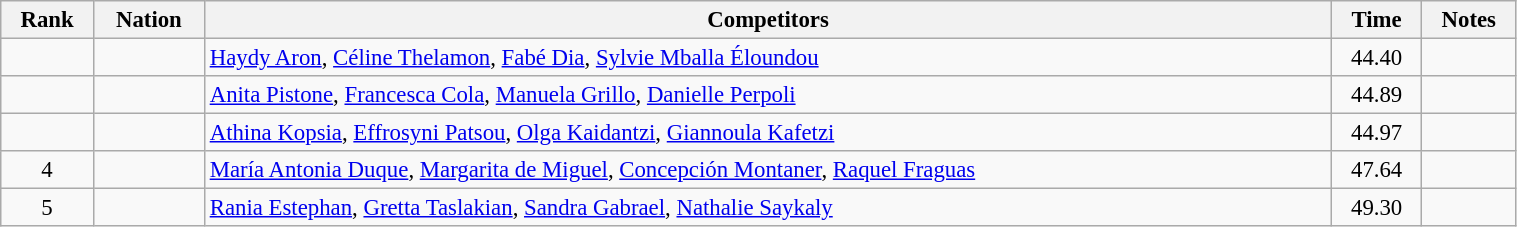<table class="wikitable sortable" width=80% style="text-align:center; font-size:95%">
<tr>
<th>Rank</th>
<th>Nation</th>
<th>Competitors</th>
<th>Time</th>
<th>Notes</th>
</tr>
<tr>
<td></td>
<td align=left></td>
<td align=left><a href='#'>Haydy Aron</a>, <a href='#'>Céline Thelamon</a>, <a href='#'>Fabé Dia</a>, <a href='#'>Sylvie Mballa Éloundou</a></td>
<td>44.40</td>
<td></td>
</tr>
<tr>
<td></td>
<td align=left></td>
<td align=left><a href='#'>Anita Pistone</a>, <a href='#'>Francesca Cola</a>, <a href='#'>Manuela Grillo</a>, <a href='#'>Danielle Perpoli</a></td>
<td>44.89</td>
<td></td>
</tr>
<tr>
<td></td>
<td align=left></td>
<td align=left><a href='#'>Athina Kopsia</a>, <a href='#'>Effrosyni Patsou</a>, <a href='#'>Olga Kaidantzi</a>, <a href='#'>Giannoula Kafetzi</a></td>
<td>44.97</td>
<td></td>
</tr>
<tr>
<td>4</td>
<td align=left></td>
<td align=left><a href='#'>María Antonia Duque</a>, <a href='#'>Margarita de Miguel</a>, <a href='#'>Concepción Montaner</a>, <a href='#'>Raquel Fraguas</a></td>
<td>47.64</td>
<td></td>
</tr>
<tr>
<td>5</td>
<td align=left></td>
<td align=left><a href='#'>Rania Estephan</a>, <a href='#'>Gretta Taslakian</a>, <a href='#'>Sandra Gabrael</a>, <a href='#'>Nathalie Saykaly</a></td>
<td>49.30</td>
<td></td>
</tr>
</table>
